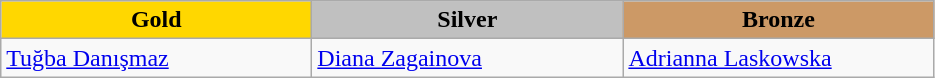<table class="wikitable" style="text-align:left">
<tr align="center">
<td width=200 bgcolor=gold><strong>Gold</strong></td>
<td width=200 bgcolor=silver><strong>Silver</strong></td>
<td width=200 bgcolor=CC9966><strong>Bronze</strong></td>
</tr>
<tr>
<td><a href='#'>Tuğba Danışmaz</a><br></td>
<td><a href='#'>Diana Zagainova</a><br></td>
<td><a href='#'>Adrianna Laskowska</a><br></td>
</tr>
</table>
